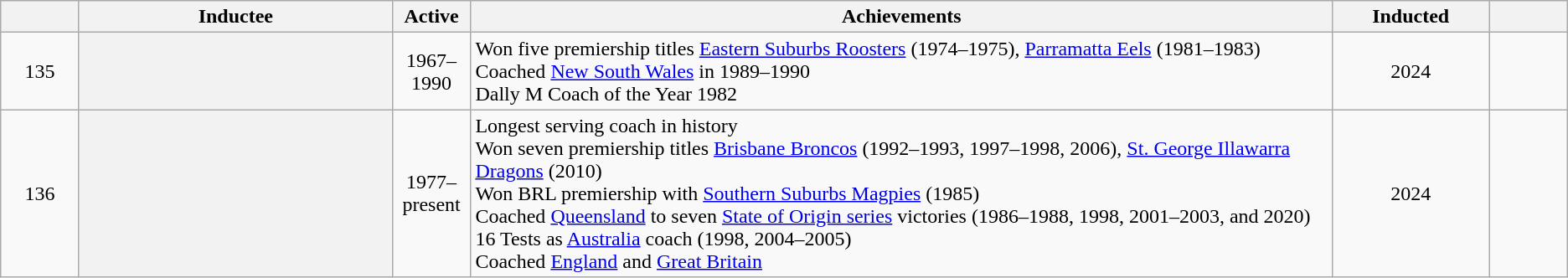<table class="wikitable sortable" style="text-align:center">
<tr>
<th width="5%"></th>
<th width="20%">Inductee</th>
<th width="5%">Active</th>
<th class="unsortable" style="width:55%;">Achievements</th>
<th width="10%">Inducted</th>
<th width="5%"></th>
</tr>
<tr>
<td>135</td>
<th></th>
<td>1967–1990</td>
<td align="left">Won five premiership titles <a href='#'>Eastern Suburbs Roosters</a> (1974–1975), <a href='#'>Parramatta Eels</a> (1981–1983)<br>Coached <a href='#'>New South Wales</a> in 1989–1990<br>Dally M Coach of the Year 1982</td>
<td>2024</td>
<td></td>
</tr>
<tr>
<td>136</td>
<th></th>
<td>1977–present</td>
<td align="left">Longest serving coach in history<br>Won seven premiership titles <a href='#'>Brisbane Broncos</a> (1992–1993, 1997–1998, 2006), <a href='#'>St. George Illawarra Dragons</a> (2010)<br>Won BRL premiership with <a href='#'>Southern Suburbs Magpies</a> (1985)<br>Coached <a href='#'>Queensland</a> to seven <a href='#'>State of Origin series</a> victories (1986–1988, 1998, 2001–2003, and 2020)<br>16 Tests as <a href='#'>Australia</a> coach (1998, 2004–2005)<br>Coached <a href='#'>England</a> and <a href='#'>Great Britain</a></td>
<td>2024</td>
<td></td>
</tr>
</table>
